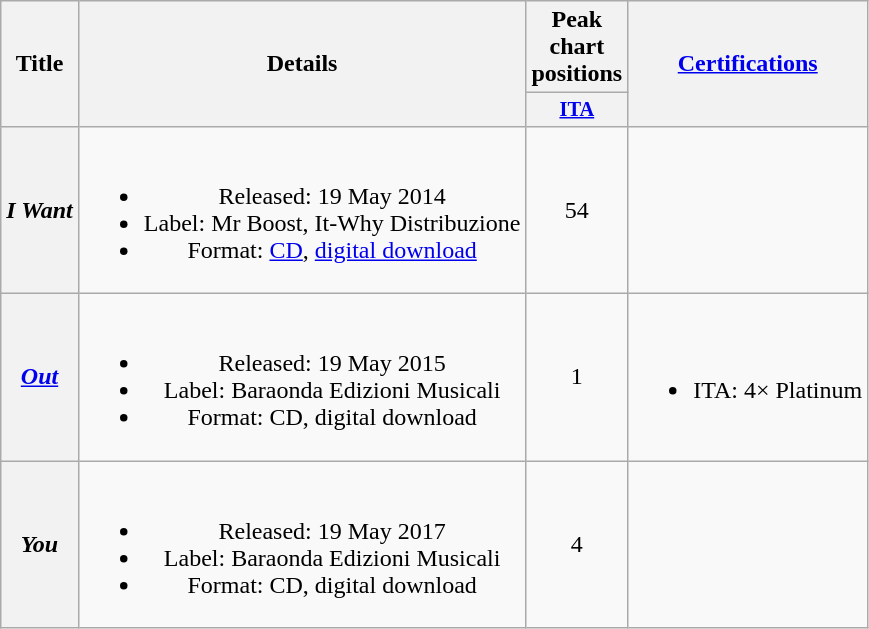<table class="wikitable plainrowheaders" style="text-align:center;">
<tr>
<th scope="col" rowspan="2">Title</th>
<th scope="col" rowspan="2">Details</th>
<th scope="col" colspan="1">Peak chart positions</th>
<th scope="col" rowspan="2"><a href='#'>Certifications</a></th>
</tr>
<tr>
<th scope="col" style="width:3em;font-size:85%;"><a href='#'>ITA</a><br></th>
</tr>
<tr>
<th scope="row"><em>I Want</em></th>
<td><br><ul><li>Released: 19 May 2014</li><li>Label: Mr Boost, It-Why Distribuzione</li><li>Format: <a href='#'>CD</a>, <a href='#'>digital download</a></li></ul></td>
<td>54</td>
<td></td>
</tr>
<tr>
<th scope="row"><em><a href='#'>Out</a></em></th>
<td><br><ul><li>Released: 19 May 2015</li><li>Label: Baraonda Edizioni Musicali</li><li>Format: CD, digital download</li></ul></td>
<td>1</td>
<td><br><ul><li>ITA: 4× Platinum</li></ul></td>
</tr>
<tr>
<th scope="row"><em>You</em></th>
<td><br><ul><li>Released: 19 May 2017</li><li>Label: Baraonda Edizioni Musicali</li><li>Format: CD, digital download</li></ul></td>
<td>4</td>
<td></td>
</tr>
</table>
